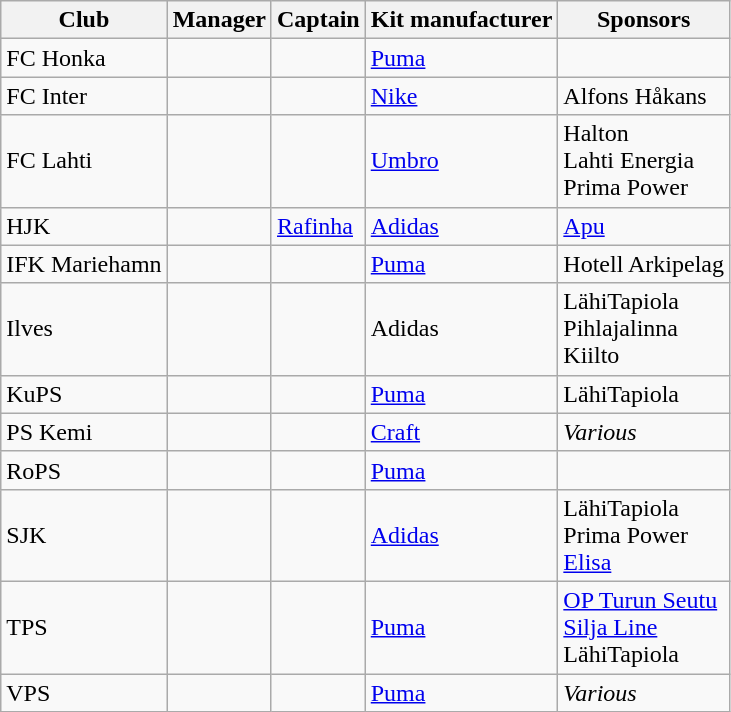<table class="wikitable sortable">
<tr>
<th>Club</th>
<th>Manager</th>
<th>Captain</th>
<th>Kit manufacturer</th>
<th>Sponsors</th>
</tr>
<tr>
<td>FC Honka</td>
<td> </td>
<td> </td>
<td><a href='#'>Puma</a></td>
<td></td>
</tr>
<tr>
<td>FC Inter</td>
<td> </td>
<td> </td>
<td><a href='#'>Nike</a></td>
<td>Alfons Håkans</td>
</tr>
<tr>
<td>FC Lahti</td>
<td> </td>
<td> </td>
<td><a href='#'>Umbro</a></td>
<td>Halton <br> Lahti Energia <br> Prima Power</td>
</tr>
<tr>
<td>HJK</td>
<td> </td>
<td> <a href='#'>Rafinha</a></td>
<td><a href='#'>Adidas</a></td>
<td><a href='#'>Apu</a></td>
</tr>
<tr>
<td>IFK Mariehamn</td>
<td> </td>
<td> </td>
<td><a href='#'>Puma</a></td>
<td>Hotell Arkipelag</td>
</tr>
<tr>
<td>Ilves</td>
<td> </td>
<td> </td>
<td>Adidas</td>
<td>LähiTapiola <br> Pihlajalinna <br> Kiilto</td>
</tr>
<tr>
<td>KuPS</td>
<td> </td>
<td> </td>
<td><a href='#'>Puma</a></td>
<td>LähiTapiola</td>
</tr>
<tr>
<td>PS Kemi</td>
<td></td>
<td> </td>
<td><a href='#'>Craft</a></td>
<td><em>Various</em></td>
</tr>
<tr --->
<td>RoPS</td>
<td> </td>
<td> </td>
<td><a href='#'>Puma</a></td>
<td></td>
</tr>
<tr>
<td>SJK</td>
<td> </td>
<td> </td>
<td><a href='#'>Adidas</a></td>
<td>LähiTapiola <br> Prima Power <br> <a href='#'>Elisa</a></td>
</tr>
<tr>
<td>TPS</td>
<td> </td>
<td> </td>
<td><a href='#'>Puma</a></td>
<td><a href='#'>OP Turun Seutu</a> <br> <a href='#'>Silja Line</a> <br> LähiTapiola</td>
</tr>
<tr>
<td>VPS</td>
<td> </td>
<td> </td>
<td><a href='#'>Puma</a></td>
<td><em>Various</em></td>
</tr>
</table>
